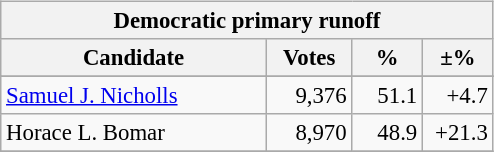<table class="wikitable" align="left" style="margin: 1em 1em 1em 0; font-size: 95%;">
<tr>
<th colspan="4">Democratic primary runoff</th>
</tr>
<tr>
<th colspan="1" style="width: 170px">Candidate</th>
<th style="width: 50px">Votes</th>
<th style="width: 40px">%</th>
<th style="width: 40px">±%</th>
</tr>
<tr>
</tr>
<tr>
<td><a href='#'>Samuel J. Nicholls</a></td>
<td align="right">9,376</td>
<td align="right">51.1</td>
<td align="right">+4.7</td>
</tr>
<tr>
<td>Horace L. Bomar</td>
<td align="right">8,970</td>
<td align="right">48.9</td>
<td align="right">+21.3</td>
</tr>
<tr>
</tr>
</table>
